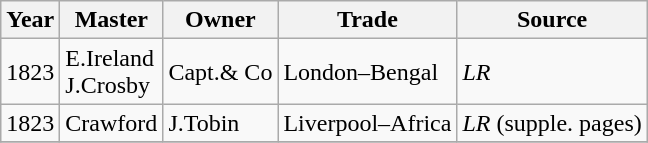<table class=" wikitable">
<tr>
<th>Year</th>
<th>Master</th>
<th>Owner</th>
<th>Trade</th>
<th>Source</th>
</tr>
<tr>
<td>1823</td>
<td>E.Ireland<br>J.Crosby</td>
<td>Capt.& Co</td>
<td>London–Bengal</td>
<td><em>LR</em></td>
</tr>
<tr>
<td>1823</td>
<td>Crawford</td>
<td>J.Tobin</td>
<td>Liverpool–Africa</td>
<td><em>LR</em> (supple. pages)</td>
</tr>
<tr>
</tr>
</table>
